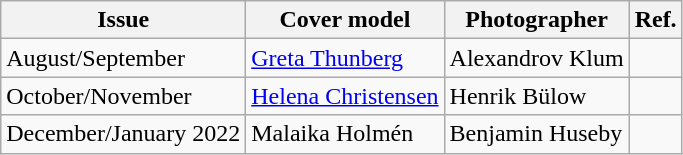<table class="sortable wikitable">
<tr>
<th>Issue</th>
<th>Cover model</th>
<th>Photographer</th>
<th>Ref.</th>
</tr>
<tr>
<td>August/September</td>
<td><a href='#'>Greta Thunberg</a></td>
<td>Alexandrov Klum</td>
<td></td>
</tr>
<tr>
<td>October/November</td>
<td><a href='#'>Helena Christensen</a></td>
<td>Henrik Bülow</td>
<td></td>
</tr>
<tr>
<td>December/January 2022</td>
<td>Malaika Holmén</td>
<td>Benjamin Huseby</td>
<td></td>
</tr>
</table>
